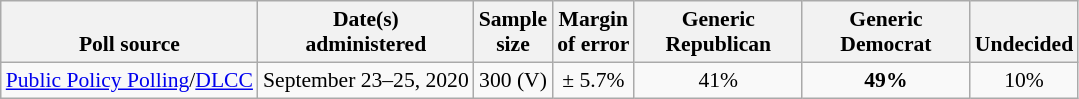<table class="wikitable" style="font-size:90%;text-align:center;">
<tr valign=bottom>
<th>Poll source</th>
<th>Date(s)<br>administered</th>
<th>Sample<br>size</th>
<th>Margin<br>of error</th>
<th style="width:105px">Generic<br>Republican</th>
<th style="width:105px">Generic<br>Democrat</th>
<th>Undecided</th>
</tr>
<tr>
<td style="text-align:left;"><a href='#'>Public Policy Polling</a>/<a href='#'>DLCC</a></td>
<td>September 23–25, 2020</td>
<td>300 (V)</td>
<td>± 5.7%</td>
<td>41%</td>
<td><strong>49%</strong></td>
<td>10%</td>
</tr>
</table>
